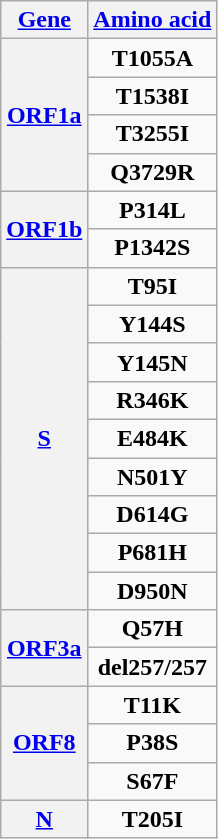<table class="wikitable mw-collapsible autocollapse" "align="center" style="text-align: center">
<tr>
<th><a href='#'>Gene</a></th>
<th><a href='#'>Amino acid</a></th>
</tr>
<tr>
<th rowspan="4"><a href='#'>ORF1a</a></th>
<td><strong>T1055A</strong></td>
</tr>
<tr>
<td><strong>T1538I</strong></td>
</tr>
<tr>
<td><strong>T3255I</strong></td>
</tr>
<tr>
<td><strong>Q3729R</strong></td>
</tr>
<tr>
<th rowspan="2"><a href='#'>ORF1b</a></th>
<td><strong>P314L</strong></td>
</tr>
<tr>
<td><strong>P1342S</strong></td>
</tr>
<tr>
<th rowspan="9"><a href='#'>S</a></th>
<td><strong>T95I</strong></td>
</tr>
<tr>
<td><strong>Y144S</strong></td>
</tr>
<tr>
<td><strong>Y145N</strong></td>
</tr>
<tr>
<td><strong>R346K</strong></td>
</tr>
<tr>
<td><strong>E484K</strong></td>
</tr>
<tr>
<td><strong>N501Y</strong></td>
</tr>
<tr>
<td><strong>D614G</strong></td>
</tr>
<tr>
<td><strong>P681H</strong></td>
</tr>
<tr>
<td><strong>D950N</strong></td>
</tr>
<tr>
<th rowspan="2"><a href='#'>ORF3a</a></th>
<td><strong>Q57H</strong></td>
</tr>
<tr>
<td><strong>del257/257</strong></td>
</tr>
<tr>
<th rowspan="3"><a href='#'>ORF8</a></th>
<td><strong>T11K</strong></td>
</tr>
<tr>
<td><strong>P38S</strong></td>
</tr>
<tr>
<td><strong>S67F</strong></td>
</tr>
<tr>
<th rowspan="1"><a href='#'>N</a></th>
<td><strong>T205I</strong></td>
</tr>
</table>
